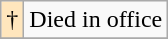<table class="wikitable">
<tr>
<td style="background-color:#FFE6BD">†</td>
<td>Died in office</td>
</tr>
<tr>
</tr>
</table>
